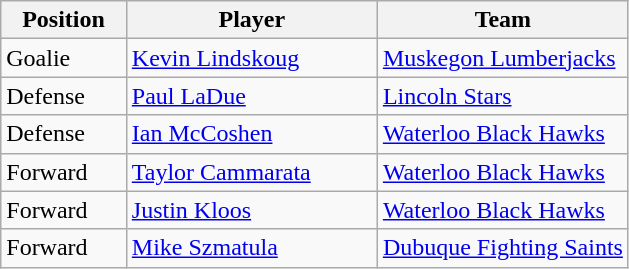<table class="wikitable" style="text-align:left">
<tr>
<th bgcolor="#DDDDFF" width="20%">Position</th>
<th bgcolor="#DDDDFF" width="40%">Player</th>
<th bgcolor="#DDDDFF" width="40%">Team</th>
</tr>
<tr>
<td>Goalie</td>
<td><a href='#'>Kevin Lindskoug</a></td>
<td><a href='#'>Muskegon Lumberjacks</a></td>
</tr>
<tr>
<td>Defense</td>
<td><a href='#'>Paul LaDue</a></td>
<td><a href='#'>Lincoln Stars</a></td>
</tr>
<tr>
<td>Defense</td>
<td><a href='#'>Ian McCoshen</a></td>
<td><a href='#'>Waterloo Black Hawks</a></td>
</tr>
<tr>
<td>Forward</td>
<td><a href='#'>Taylor Cammarata</a></td>
<td><a href='#'>Waterloo Black Hawks</a></td>
</tr>
<tr>
<td>Forward</td>
<td><a href='#'>Justin Kloos</a></td>
<td><a href='#'>Waterloo Black Hawks</a></td>
</tr>
<tr>
<td>Forward</td>
<td><a href='#'>Mike Szmatula</a></td>
<td><a href='#'>Dubuque Fighting Saints</a></td>
</tr>
</table>
